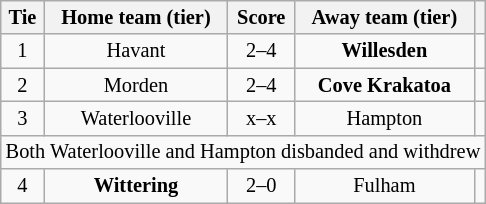<table class="wikitable" style="text-align:center; font-size:85%">
<tr>
<th>Tie</th>
<th>Home team (tier)</th>
<th>Score</th>
<th>Away team (tier)</th>
<th></th>
</tr>
<tr>
<td align="center">1</td>
<td>Havant</td>
<td align="center">2–4</td>
<td><strong>Willesden</strong></td>
<td></td>
</tr>
<tr>
<td align="center">2</td>
<td>Morden</td>
<td align="center">2–4</td>
<td><strong>Cove Krakatoa</strong></td>
<td></td>
</tr>
<tr>
<td align="center">3</td>
<td>Waterlooville</td>
<td align="center">x–x</td>
<td>Hampton</td>
<td></td>
</tr>
<tr>
<td colspan="5" align="center">Both Waterlooville and Hampton disbanded and withdrew</td>
</tr>
<tr>
<td align="center">4</td>
<td><strong>Wittering</strong></td>
<td align="center">2–0</td>
<td>Fulham</td>
<td></td>
</tr>
</table>
